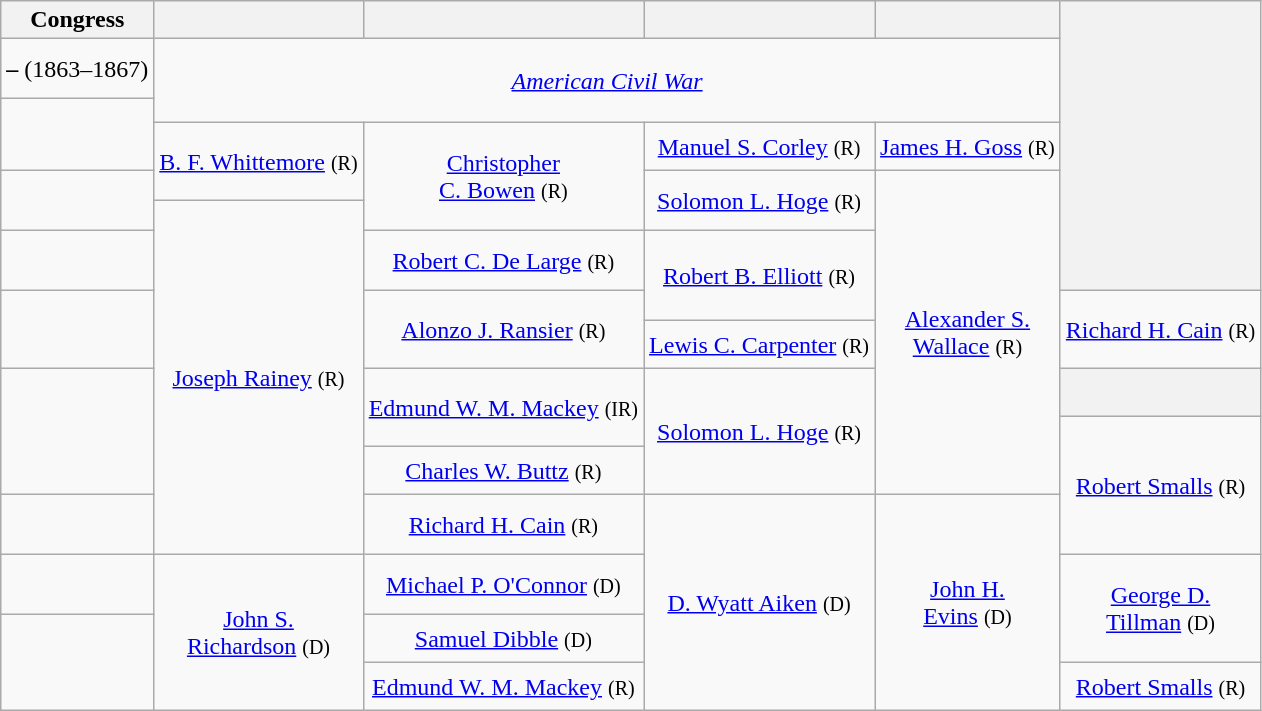<table class="wikitable" style="text-align:center">
<tr>
<th>Congress</th>
<th></th>
<th></th>
<th></th>
<th></th>
<th rowspan=7 style=vertical-align:bottom></th>
</tr>
<tr style="height:2.5em">
<td><strong>–</strong> (1863–1867)</td>
<td colspan="4" rowspan="2"><em><a href='#'>American Civil War</a></em></td>
</tr>
<tr style="height:1em">
<td rowspan="2"><strong></strong> </td>
</tr>
<tr style="height:2em">
<td rowspan="2" ><a href='#'>B. F. Whittemore</a> <small>(R)</small></td>
<td rowspan="3" ><a href='#'>Christopher<br>C. Bowen</a> <small>(R)</small></td>
<td><a href='#'>Manuel S. Corley</a> <small>(R)</small></td>
<td><a href='#'>James H. Goss</a> <small>(R)</small></td>
</tr>
<tr style="height:1.25em">
<td rowspan="2"><strong></strong> </td>
<td rowspan="2" ><a href='#'>Solomon L. Hoge</a> <small>(R)</small></td>
<td rowspan="8" ><a href='#'>Alexander S.<br>Wallace</a> <small>(R)</small></td>
</tr>
<tr style="height:1.25em">
<td rowspan="8" ><a href='#'>Joseph Rainey</a> <small>(R)</small></td>
</tr>
<tr style="height:2.5em">
<td><strong></strong> </td>
<td><a href='#'>Robert C. De Large</a> <small>(R)</small></td>
<td rowspan="2" ><a href='#'>Robert B. Elliott</a> <small>(R)</small></td>
</tr>
<tr style="height:1.25em">
<td rowspan="2"><strong></strong> </td>
<td rowspan="2" ><a href='#'>Alonzo J. Ransier</a> <small>(R)</small></td>
<td rowspan="2" ><a href='#'>Richard H. Cain</a> <small>(R)</small></td>
</tr>
<tr style="height:2em">
<td><a href='#'>Lewis C. Carpenter</a> <small>(R)</small></td>
</tr>
<tr style="height:2em">
<td rowspan="3"><strong></strong> </td>
<td rowspan="2" ><a href='#'>Edmund W. M. Mackey</a> <small>(IR)</small></td>
<td rowspan="3" ><a href='#'>Solomon L. Hoge</a> <small>(R)</small></td>
<th></th>
</tr>
<tr style="height:1.25em">
<td rowspan="3" ><a href='#'>Robert Smalls</a> <small>(R)</small></td>
</tr>
<tr style="height:2em">
<td><a href='#'>Charles W. Buttz</a> <small>(R)</small></td>
</tr>
<tr style="height:2.5em">
<td><strong></strong> </td>
<td><a href='#'>Richard H. Cain</a> <small>(R)</small></td>
<td rowspan="4" ><a href='#'>D. Wyatt Aiken</a> <small>(D)</small></td>
<td rowspan="4" ><a href='#'>John H.<br>Evins</a> <small>(D)</small></td>
</tr>
<tr style="height:2.5em">
<td><strong></strong> </td>
<td rowspan="3" ><a href='#'>John S.<br>Richardson</a> <small>(D)</small></td>
<td><a href='#'>Michael P. O'Connor</a> <small>(D)</small></td>
<td rowspan="2" ><a href='#'>George D.<br>Tillman</a> <small>(D)</small></td>
</tr>
<tr style="height:2em">
<td rowspan="2"><strong></strong> </td>
<td><a href='#'>Samuel Dibble</a> <small>(D)</small></td>
</tr>
<tr style="height:2em">
<td><a href='#'>Edmund W. M. Mackey</a> <small>(R)</small></td>
<td><a href='#'>Robert Smalls</a> <small>(R)</small></td>
</tr>
</table>
